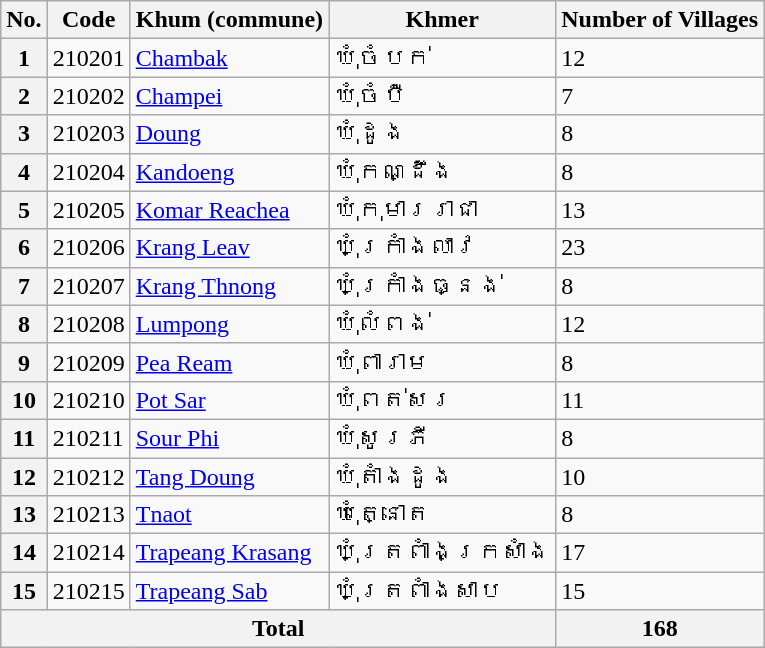<table class="wikitable sortable">
<tr>
<th>No.</th>
<th>Code</th>
<th>Khum (commune)</th>
<th>Khmer</th>
<th>Number of Villages</th>
</tr>
<tr>
<th>1</th>
<td>210201</td>
<td><a href='#'>Chambak</a></td>
<td>ឃុំចំបក់</td>
<td>12</td>
</tr>
<tr>
<th>2</th>
<td>210202</td>
<td><a href='#'>Champei</a></td>
<td>ឃុំចំប៉ី</td>
<td>7</td>
</tr>
<tr>
<th>3</th>
<td>210203</td>
<td><a href='#'>Doung</a></td>
<td>ឃុំដូង</td>
<td>8</td>
</tr>
<tr>
<th>4</th>
<td>210204</td>
<td><a href='#'>Kandoeng</a></td>
<td>ឃុំកណ្ដឹង</td>
<td>8</td>
</tr>
<tr>
<th>5</th>
<td>210205</td>
<td><a href='#'>Komar Reachea</a></td>
<td>ឃុំកុមាររាជា</td>
<td>13</td>
</tr>
<tr>
<th>6</th>
<td>210206</td>
<td><a href='#'>Krang Leav</a></td>
<td>ឃុំក្រាំងលាវ</td>
<td>23</td>
</tr>
<tr>
<th>7</th>
<td>210207</td>
<td><a href='#'>Krang Thnong</a></td>
<td>ឃុំក្រាំងធ្នង់</td>
<td>8</td>
</tr>
<tr>
<th>8</th>
<td>210208</td>
<td><a href='#'>Lumpong</a></td>
<td>ឃុំលំពង់</td>
<td>12</td>
</tr>
<tr>
<th>9</th>
<td>210209</td>
<td><a href='#'>Pea Ream</a></td>
<td>ឃុំពារាម</td>
<td>8</td>
</tr>
<tr>
<th>10</th>
<td>210210</td>
<td><a href='#'>Pot Sar</a></td>
<td>ឃុំពត់សរ</td>
<td>11</td>
</tr>
<tr>
<th>11</th>
<td>210211</td>
<td><a href='#'>Sour Phi</a></td>
<td>ឃុំសូរភី</td>
<td>8</td>
</tr>
<tr>
<th>12</th>
<td>210212</td>
<td><a href='#'>Tang Doung</a></td>
<td>ឃុំតាំងដូង</td>
<td>10</td>
</tr>
<tr>
<th>13</th>
<td>210213</td>
<td><a href='#'>Tnaot</a></td>
<td>ឃុំត្នោត</td>
<td>8</td>
</tr>
<tr>
<th>14</th>
<td>210214</td>
<td><a href='#'>Trapeang Krasang</a></td>
<td>ឃុំត្រពាំងក្រសាំង</td>
<td>17</td>
</tr>
<tr>
<th>15</th>
<td>210215</td>
<td><a href='#'>Trapeang Sab</a></td>
<td>ឃុំត្រពាំងសាប</td>
<td>15</td>
</tr>
<tr>
<th colspan="4">Total</th>
<th>168</th>
</tr>
</table>
